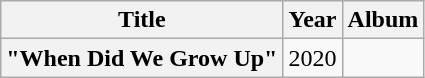<table class="wikitable plainrowheaders" style="text-align:center;">
<tr>
<th>Title</th>
<th>Year</th>
<th>Album</th>
</tr>
<tr>
<th scope="row">"When Did We Grow Up" <br></th>
<td>2020</td>
<td></td>
</tr>
</table>
